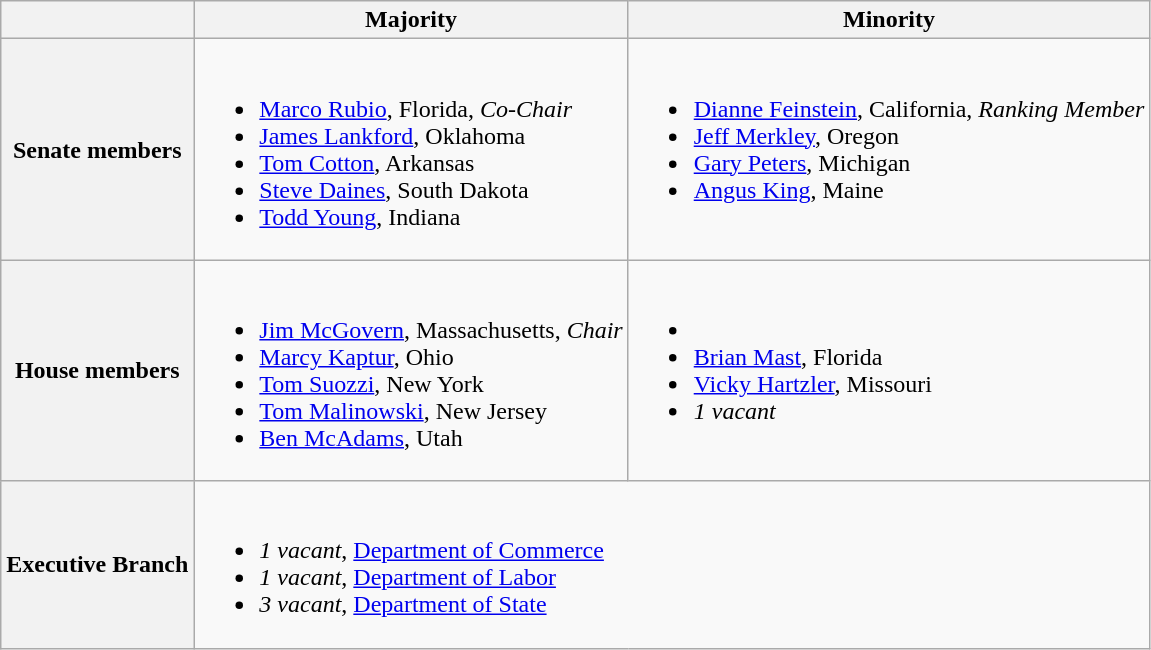<table class=wikitable>
<tr>
<th></th>
<th>Majority</th>
<th>Minority</th>
</tr>
<tr>
<th>Senate members</th>
<td valign="top" ><br><ul><li><a href='#'>Marco Rubio</a>, Florida, <em>Co-Chair</em></li><li><a href='#'>James Lankford</a>, Oklahoma</li><li><a href='#'>Tom Cotton</a>, Arkansas</li><li><a href='#'>Steve Daines</a>, South Dakota</li><li><a href='#'>Todd Young</a>, Indiana</li></ul></td>
<td valign="top" ><br><ul><li><a href='#'>Dianne Feinstein</a>, California, <em>Ranking Member</em></li><li><a href='#'>Jeff Merkley</a>, Oregon</li><li><a href='#'>Gary Peters</a>, Michigan</li><li><a href='#'>Angus King</a>, Maine</li></ul></td>
</tr>
<tr>
<th>House members</th>
<td valign="top" ><br><ul><li><a href='#'>Jim McGovern</a>, Massachusetts, <em>Chair</em></li><li><a href='#'>Marcy Kaptur</a>, Ohio</li><li><a href='#'>Tom Suozzi</a>, New York</li><li><a href='#'>Tom Malinowski</a>, New Jersey</li><li><a href='#'>Ben McAdams</a>, Utah</li></ul></td>
<td valign="top" ><br><ul><li></li><li><a href='#'>Brian Mast</a>, Florida</li><li><a href='#'>Vicky Hartzler</a>, Missouri</li><li><em>1 vacant</em></li></ul></td>
</tr>
<tr>
<th>Executive Branch</th>
<td colspan=2><br><ul><li><em>1 vacant</em>, <a href='#'>Department of Commerce</a></li><li><em>1 vacant</em>, <a href='#'>Department of Labor</a></li><li><em>3 vacant</em>, <a href='#'>Department of State</a></li></ul></td>
</tr>
</table>
